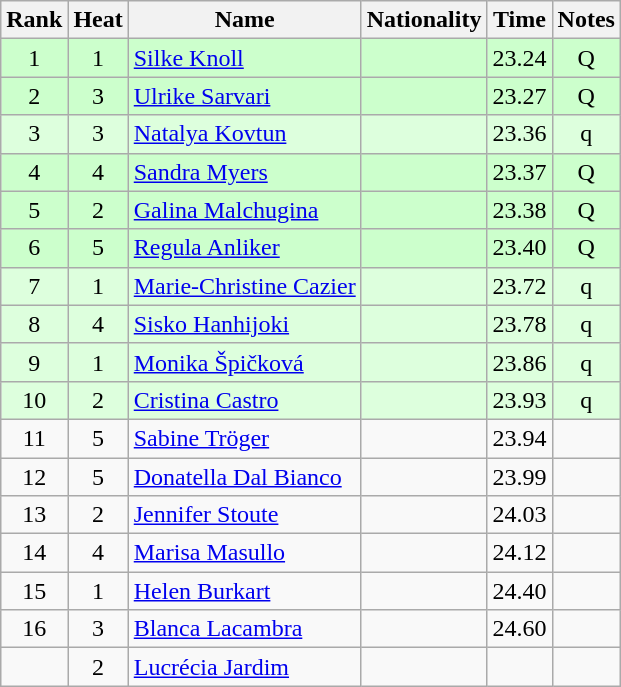<table class="wikitable sortable" style="text-align:center">
<tr>
<th>Rank</th>
<th>Heat</th>
<th>Name</th>
<th>Nationality</th>
<th>Time</th>
<th>Notes</th>
</tr>
<tr bgcolor=ccffcc>
<td>1</td>
<td>1</td>
<td align="left"><a href='#'>Silke Knoll</a></td>
<td align=left></td>
<td>23.24</td>
<td>Q</td>
</tr>
<tr bgcolor=ccffcc>
<td>2</td>
<td>3</td>
<td align="left"><a href='#'>Ulrike Sarvari</a></td>
<td align=left></td>
<td>23.27</td>
<td>Q</td>
</tr>
<tr bgcolor=ddffdd>
<td>3</td>
<td>3</td>
<td align="left"><a href='#'>Natalya Kovtun</a></td>
<td align=left></td>
<td>23.36</td>
<td>q</td>
</tr>
<tr bgcolor=ccffcc>
<td>4</td>
<td>4</td>
<td align="left"><a href='#'>Sandra Myers</a></td>
<td align=left></td>
<td>23.37</td>
<td>Q</td>
</tr>
<tr bgcolor=ccffcc>
<td>5</td>
<td>2</td>
<td align="left"><a href='#'>Galina Malchugina</a></td>
<td align=left></td>
<td>23.38</td>
<td>Q</td>
</tr>
<tr bgcolor=ccffcc>
<td>6</td>
<td>5</td>
<td align="left"><a href='#'>Regula Anliker</a></td>
<td align=left></td>
<td>23.40</td>
<td>Q</td>
</tr>
<tr bgcolor=ddffdd>
<td>7</td>
<td>1</td>
<td align="left"><a href='#'>Marie-Christine Cazier</a></td>
<td align=left></td>
<td>23.72</td>
<td>q</td>
</tr>
<tr bgcolor=ddffdd>
<td>8</td>
<td>4</td>
<td align="left"><a href='#'>Sisko Hanhijoki</a></td>
<td align=left></td>
<td>23.78</td>
<td>q</td>
</tr>
<tr bgcolor=ddffdd>
<td>9</td>
<td>1</td>
<td align="left"><a href='#'>Monika Špičková</a></td>
<td align=left></td>
<td>23.86</td>
<td>q</td>
</tr>
<tr bgcolor=ddffdd>
<td>10</td>
<td>2</td>
<td align="left"><a href='#'>Cristina Castro</a></td>
<td align=left></td>
<td>23.93</td>
<td>q</td>
</tr>
<tr>
<td>11</td>
<td>5</td>
<td align="left"><a href='#'>Sabine Tröger</a></td>
<td align=left></td>
<td>23.94</td>
<td></td>
</tr>
<tr>
<td>12</td>
<td>5</td>
<td align="left"><a href='#'>Donatella Dal Bianco</a></td>
<td align=left></td>
<td>23.99</td>
<td></td>
</tr>
<tr>
<td>13</td>
<td>2</td>
<td align="left"><a href='#'>Jennifer Stoute</a></td>
<td align=left></td>
<td>24.03</td>
<td></td>
</tr>
<tr>
<td>14</td>
<td>4</td>
<td align="left"><a href='#'>Marisa Masullo</a></td>
<td align=left></td>
<td>24.12</td>
<td></td>
</tr>
<tr>
<td>15</td>
<td>1</td>
<td align="left"><a href='#'>Helen Burkart</a></td>
<td align=left></td>
<td>24.40</td>
<td></td>
</tr>
<tr>
<td>16</td>
<td>3</td>
<td align="left"><a href='#'>Blanca Lacambra</a></td>
<td align=left></td>
<td>24.60</td>
<td></td>
</tr>
<tr>
<td></td>
<td>2</td>
<td align="left"><a href='#'>Lucrécia Jardim</a></td>
<td align=left></td>
<td></td>
<td></td>
</tr>
</table>
